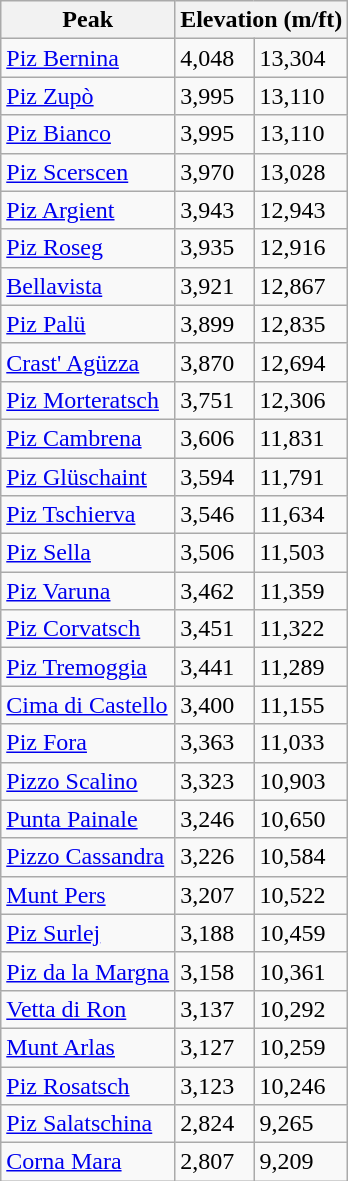<table class="wikitable sortable">
<tr>
<th>Peak</th>
<th colspan=2>Elevation (m/ft)</th>
</tr>
<tr>
<td><a href='#'>Piz Bernina</a></td>
<td>4,048</td>
<td>13,304</td>
</tr>
<tr>
<td><a href='#'>Piz Zupò</a></td>
<td>3,995</td>
<td>13,110</td>
</tr>
<tr>
<td><a href='#'>Piz Bianco</a></td>
<td>3,995</td>
<td>13,110</td>
</tr>
<tr>
<td><a href='#'>Piz Scerscen</a></td>
<td>3,970</td>
<td>13,028</td>
</tr>
<tr>
<td><a href='#'>Piz Argient</a></td>
<td>3,943</td>
<td>12,943</td>
</tr>
<tr>
<td><a href='#'>Piz Roseg</a></td>
<td>3,935</td>
<td>12,916</td>
</tr>
<tr>
<td><a href='#'>Bellavista</a></td>
<td>3,921</td>
<td>12,867</td>
</tr>
<tr>
<td><a href='#'>Piz Palü</a></td>
<td>3,899</td>
<td>12,835</td>
</tr>
<tr>
<td><a href='#'>Crast' Agüzza</a></td>
<td>3,870</td>
<td>12,694</td>
</tr>
<tr>
<td><a href='#'>Piz Morteratsch</a></td>
<td>3,751</td>
<td>12,306</td>
</tr>
<tr>
<td><a href='#'>Piz Cambrena</a></td>
<td>3,606</td>
<td>11,831</td>
</tr>
<tr>
<td><a href='#'>Piz Glüschaint</a></td>
<td>3,594</td>
<td>11,791</td>
</tr>
<tr>
<td><a href='#'>Piz Tschierva</a></td>
<td>3,546</td>
<td>11,634</td>
</tr>
<tr>
<td><a href='#'>Piz Sella</a></td>
<td>3,506</td>
<td>11,503</td>
</tr>
<tr>
<td><a href='#'>Piz Varuna</a></td>
<td>3,462</td>
<td>11,359</td>
</tr>
<tr>
<td><a href='#'>Piz Corvatsch</a></td>
<td>3,451</td>
<td>11,322</td>
</tr>
<tr>
<td><a href='#'>Piz Tremoggia</a></td>
<td>3,441</td>
<td>11,289</td>
</tr>
<tr>
<td><a href='#'>Cima di Castello</a></td>
<td>3,400</td>
<td>11,155</td>
</tr>
<tr>
<td><a href='#'>Piz Fora</a></td>
<td>3,363</td>
<td>11,033</td>
</tr>
<tr>
<td><a href='#'>Pizzo Scalino</a></td>
<td>3,323</td>
<td>10,903</td>
</tr>
<tr>
<td><a href='#'>Punta Painale</a></td>
<td>3,246</td>
<td>10,650</td>
</tr>
<tr>
<td><a href='#'>Pizzo Cassandra</a></td>
<td>3,226</td>
<td>10,584</td>
</tr>
<tr>
<td><a href='#'>Munt Pers</a></td>
<td>3,207</td>
<td>10,522</td>
</tr>
<tr>
<td><a href='#'>Piz Surlej</a></td>
<td>3,188</td>
<td>10,459</td>
</tr>
<tr>
<td><a href='#'>Piz da la Margna</a></td>
<td>3,158</td>
<td>10,361</td>
</tr>
<tr>
<td><a href='#'>Vetta di Ron</a></td>
<td>3,137</td>
<td>10,292</td>
</tr>
<tr>
<td><a href='#'>Munt Arlas</a></td>
<td>3,127</td>
<td>10,259</td>
</tr>
<tr>
<td><a href='#'>Piz Rosatsch</a></td>
<td>3,123</td>
<td>10,246</td>
</tr>
<tr>
<td><a href='#'>Piz Salatschina</a></td>
<td>2,824</td>
<td>9,265</td>
</tr>
<tr>
<td><a href='#'>Corna Mara</a></td>
<td>2,807</td>
<td>9,209</td>
</tr>
</table>
